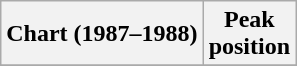<table class="wikitable plainrowheaders" style="text-align:center">
<tr>
<th scope="col">Chart (1987–1988)</th>
<th scope="col">Peak<br> position</th>
</tr>
<tr>
</tr>
</table>
